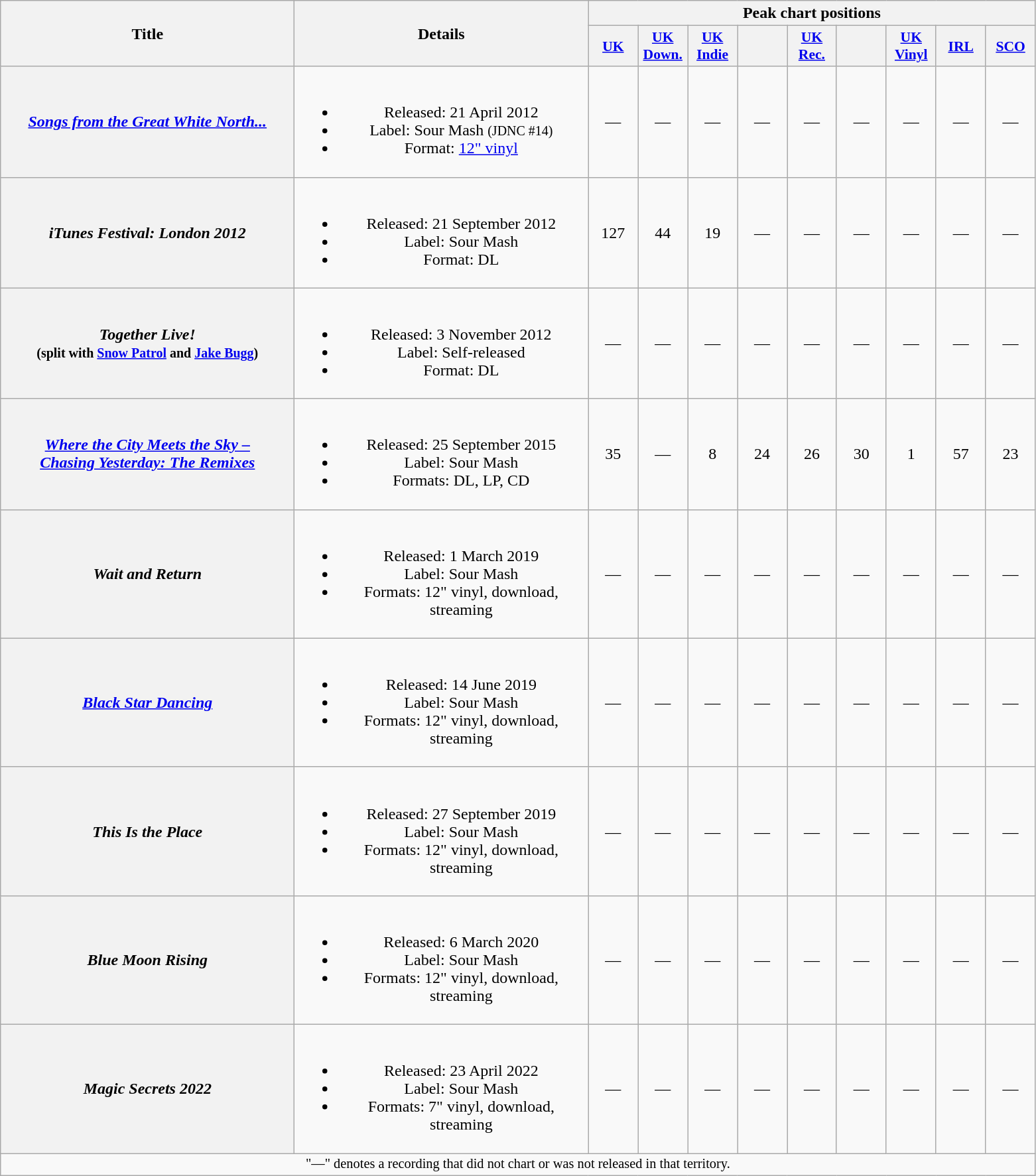<table class="wikitable plainrowheaders" style="text-align:center;">
<tr>
<th scope="col" rowspan="2" style="width:18em;">Title</th>
<th scope="col" rowspan="2" style="width:18em;">Details</th>
<th scope="col" colspan="9">Peak chart positions</th>
</tr>
<tr>
<th scope="col" style="width:3em;font-size:90%;"><a href='#'>UK</a><br></th>
<th scope="col" style="width:3em;font-size:90%;"><a href='#'>UK<br>Down.</a><br></th>
<th scope="col" style="width:3em;font-size:90%;"><a href='#'>UK<br>Indie</a><br></th>
<th scope="col" style="width:3em;font-size:90%;"><br></th>
<th scope="col" style="width:3em;font-size:90%;"><a href='#'>UK<br>Rec.</a><br></th>
<th scope="col" style="width:3em;font-size:90%;"><br></th>
<th scope="col" style="width:3em;font-size:90%;"><a href='#'>UK<br>Vinyl</a><br></th>
<th scope="col" style="width:3em;font-size:90%;"><a href='#'>IRL</a><br></th>
<th scope="col" style="width:3em;font-size:90%;"><a href='#'>SCO</a><br></th>
</tr>
<tr>
<th scope="row"><em><a href='#'>Songs from the Great White North...</a></em></th>
<td><br><ul><li>Released: 21 April 2012</li><li>Label: Sour Mash <small>(JDNC #14)</small></li><li>Format: <a href='#'>12" vinyl</a></li></ul></td>
<td>—</td>
<td>—</td>
<td>—</td>
<td>—</td>
<td>—</td>
<td>—</td>
<td>—</td>
<td>—</td>
<td>—</td>
</tr>
<tr>
<th scope="row"><em>iTunes Festival: London 2012</em></th>
<td><br><ul><li>Released: 21 September 2012</li><li>Label: Sour Mash</li><li>Format: DL</li></ul></td>
<td>127</td>
<td>44</td>
<td>19</td>
<td>—</td>
<td>—</td>
<td>—</td>
<td>—</td>
<td>—</td>
<td>—</td>
</tr>
<tr>
<th scope="row"><em>Together Live!</em><br><small>(split with <a href='#'>Snow Patrol</a> and <a href='#'>Jake Bugg</a>)</small></th>
<td><br><ul><li>Released: 3 November 2012</li><li>Label: Self-released</li><li>Format: DL</li></ul></td>
<td>—</td>
<td>—</td>
<td>—</td>
<td>—</td>
<td>—</td>
<td>—</td>
<td>—</td>
<td>—</td>
<td>—</td>
</tr>
<tr>
<th scope="row"><em><a href='#'>Where the City Meets the Sky –<br>Chasing Yesterday: The Remixes</a></em></th>
<td><br><ul><li>Released: 25 September 2015</li><li>Label: Sour Mash</li><li>Formats: DL, LP, CD</li></ul></td>
<td>35</td>
<td>—</td>
<td>8</td>
<td>24</td>
<td>26</td>
<td>30</td>
<td>1</td>
<td>57</td>
<td>23</td>
</tr>
<tr>
<th scope="row"><em>Wait and Return</em></th>
<td><br><ul><li>Released: 1 March 2019</li><li>Label: Sour Mash</li><li>Formats: 12" vinyl, download, streaming</li></ul></td>
<td>—</td>
<td>—</td>
<td>—</td>
<td>—</td>
<td>—</td>
<td>—</td>
<td>—</td>
<td>—</td>
<td>—</td>
</tr>
<tr>
<th scope="row"><em><a href='#'>Black Star Dancing</a></em></th>
<td><br><ul><li>Released: 14 June 2019</li><li>Label: Sour Mash</li><li>Formats: 12" vinyl, download, streaming</li></ul></td>
<td>—</td>
<td>—</td>
<td>—</td>
<td>—</td>
<td>—</td>
<td>—</td>
<td>—</td>
<td>—</td>
<td>—</td>
</tr>
<tr>
<th scope="row"><em>This Is the Place</em></th>
<td><br><ul><li>Released: 27 September 2019</li><li>Label: Sour Mash</li><li>Formats: 12" vinyl, download, streaming</li></ul></td>
<td>—</td>
<td>—</td>
<td>—</td>
<td>—</td>
<td>—</td>
<td>—</td>
<td>—</td>
<td>—</td>
<td>—</td>
</tr>
<tr>
<th scope="row"><em>Blue Moon Rising</em></th>
<td><br><ul><li>Released: 6 March 2020</li><li>Label: Sour Mash</li><li>Formats: 12" vinyl, download, streaming</li></ul></td>
<td>—</td>
<td>—</td>
<td>—</td>
<td>—</td>
<td>—</td>
<td>—</td>
<td>—</td>
<td>—</td>
<td>—</td>
</tr>
<tr>
<th scope="row"><em>Magic Secrets 2022</em></th>
<td><br><ul><li>Released: 23 April 2022</li><li>Label: Sour Mash</li><li>Formats: 7" vinyl, download, streaming</li></ul></td>
<td>—</td>
<td>—</td>
<td>—</td>
<td>—</td>
<td>—</td>
<td>—</td>
<td>—</td>
<td>—</td>
<td>—</td>
</tr>
<tr>
<td colspan="14" style="font-size:85%">"—" denotes a recording that did not chart or was not released in that territory.</td>
</tr>
</table>
